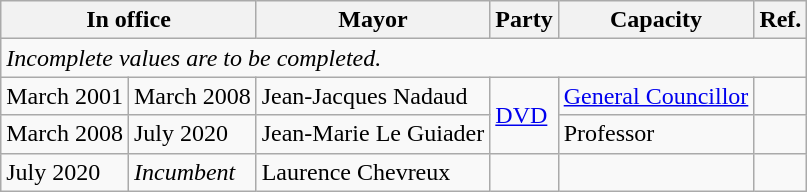<table class="wikitable">
<tr>
<th colspan="2">In office</th>
<th>Mayor</th>
<th>Party</th>
<th>Capacity</th>
<th>Ref.</th>
</tr>
<tr>
<td colspan="6"><em>Incomplete values are to be completed.</em></td>
</tr>
<tr>
<td>March 2001</td>
<td>March 2008</td>
<td>Jean-Jacques Nadaud</td>
<td rowspan="2"><a href='#'>DVD</a></td>
<td><a href='#'>General Councillor</a></td>
<td></td>
</tr>
<tr>
<td>March 2008</td>
<td>July 2020</td>
<td>Jean-Marie Le Guiader</td>
<td>Professor</td>
<td></td>
</tr>
<tr>
<td>July 2020</td>
<td><em>Incumbent</em></td>
<td>Laurence Chevreux</td>
<td></td>
<td></td>
<td></td>
</tr>
</table>
